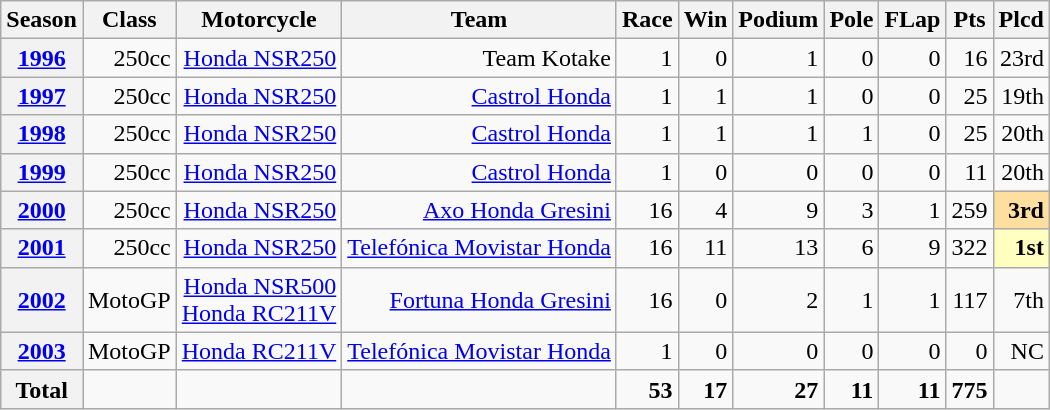<table class="wikitable">
<tr>
<th>Season</th>
<th>Class</th>
<th>Motorcycle</th>
<th>Team</th>
<th>Race</th>
<th>Win</th>
<th>Podium</th>
<th>Pole</th>
<th>FLap</th>
<th>Pts</th>
<th>Plcd</th>
</tr>
<tr align="right">
<th><a href='#'>1996</a></th>
<td>250cc</td>
<td><a href='#'>Honda NSR250</a></td>
<td>Team Kotake</td>
<td>1</td>
<td>0</td>
<td>1</td>
<td>0</td>
<td>0</td>
<td>16</td>
<td>23rd</td>
</tr>
<tr align="right">
<th><a href='#'>1997</a></th>
<td>250cc</td>
<td><a href='#'>Honda NSR250</a></td>
<td><a href='#'>Castrol Honda</a></td>
<td>1</td>
<td>1</td>
<td>1</td>
<td>0</td>
<td>0</td>
<td>25</td>
<td>19th</td>
</tr>
<tr align="right">
<th><a href='#'>1998</a></th>
<td>250cc</td>
<td><a href='#'>Honda NSR250</a></td>
<td><a href='#'>Castrol Honda</a></td>
<td>1</td>
<td>1</td>
<td>1</td>
<td>1</td>
<td>0</td>
<td>25</td>
<td>20th</td>
</tr>
<tr align="right">
<th><a href='#'>1999</a></th>
<td>250cc</td>
<td><a href='#'>Honda NSR250</a></td>
<td><a href='#'>Castrol Honda</a></td>
<td>1</td>
<td>0</td>
<td>0</td>
<td>0</td>
<td>0</td>
<td>11</td>
<td>20th</td>
</tr>
<tr align="right">
<th><a href='#'>2000</a></th>
<td>250cc</td>
<td><a href='#'>Honda NSR250</a></td>
<td><a href='#'>Axo Honda Gresini</a></td>
<td>16</td>
<td>4</td>
<td>9</td>
<td>3</td>
<td>1</td>
<td>259</td>
<td style = "background : #FFDF9F"><strong>3rd</strong></td>
</tr>
<tr align="right">
<th><a href='#'>2001</a></th>
<td>250cc</td>
<td><a href='#'>Honda NSR250</a></td>
<td><a href='#'>Telefónica Movistar Honda</a></td>
<td>16</td>
<td>11</td>
<td>13</td>
<td>6</td>
<td>9</td>
<td>322</td>
<td style = "background : #FFFFBF"><strong>1st</strong></td>
</tr>
<tr align="right">
<th><a href='#'>2002</a></th>
<td>MotoGP</td>
<td><a href='#'>Honda NSR500</a><br><a href='#'>Honda RC211V</a></td>
<td><a href='#'>Fortuna Honda Gresini</a></td>
<td>16</td>
<td>0</td>
<td>2</td>
<td>1</td>
<td>1</td>
<td>117</td>
<td>7th</td>
</tr>
<tr align="right">
<th><a href='#'>2003</a></th>
<td>MotoGP</td>
<td><a href='#'>Honda RC211V</a></td>
<td><a href='#'>Telefónica Movistar Honda</a></td>
<td>1</td>
<td>0</td>
<td>0</td>
<td>0</td>
<td>0</td>
<td>0</td>
<td>NC</td>
</tr>
<tr align="right">
<th>Total</th>
<td></td>
<td></td>
<td></td>
<td><strong>53</strong></td>
<td><strong>17</strong></td>
<td><strong>27</strong></td>
<td><strong>11</strong></td>
<td><strong>11</strong></td>
<td><strong>775</strong></td>
<td></td>
</tr>
</table>
